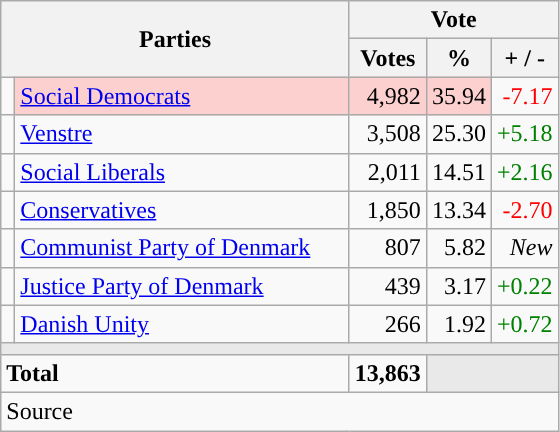<table class="wikitable" style="text-align:right;">
<tr>
<th style="text-align:centre;" rowspan="2" colspan="2" width="225">Parties</th>
<th colspan="3">Vote</th>
</tr>
<tr>
<th width="15">Votes</th>
<th width="15">%</th>
<th width="15">+ / -</th>
</tr>
<tr>
<td width="2" style="color:inherit;background:"></td>
<td bgcolor=#fbd0ce  align="left"><a href='#'>Social Democrats</a></td>
<td bgcolor=#fbd0ce>4,982</td>
<td bgcolor=#fbd0ce>35.94</td>
<td style=color:red;>-7.17</td>
</tr>
<tr>
<td width="2" style="color:inherit;background:"></td>
<td align="left"><a href='#'>Venstre</a></td>
<td>3,508</td>
<td>25.30</td>
<td style=color:green;>+5.18</td>
</tr>
<tr>
<td width="2" style="color:inherit;background:"></td>
<td align="left"><a href='#'>Social Liberals</a></td>
<td>2,011</td>
<td>14.51</td>
<td style=color:green;>+2.16</td>
</tr>
<tr>
<td width="2" style="color:inherit;background:"></td>
<td align="left"><a href='#'>Conservatives</a></td>
<td>1,850</td>
<td>13.34</td>
<td style=color:red;>-2.70</td>
</tr>
<tr>
<td width="2" style="color:inherit;background:"></td>
<td align="left"><a href='#'>Communist Party of Denmark</a></td>
<td>807</td>
<td>5.82</td>
<td><em>New</em></td>
</tr>
<tr>
<td width="2" style="color:inherit;background:"></td>
<td align="left"><a href='#'>Justice Party of Denmark</a></td>
<td>439</td>
<td>3.17</td>
<td style=color:green;>+0.22</td>
</tr>
<tr>
<td width="2" style="color:inherit;background:"></td>
<td align="left"><a href='#'>Danish Unity</a></td>
<td>266</td>
<td>1.92</td>
<td style=color:green;>+0.72</td>
</tr>
<tr>
<td colspan="7" bgcolor="#E9E9E9"></td>
</tr>
<tr>
<td align="left" colspan="2"><strong>Total</strong></td>
<td><strong>13,863</strong></td>
<td bgcolor="#E9E9E9" colspan="2"></td>
</tr>
<tr>
<td align="left" colspan="6">Source</td>
</tr>
</table>
